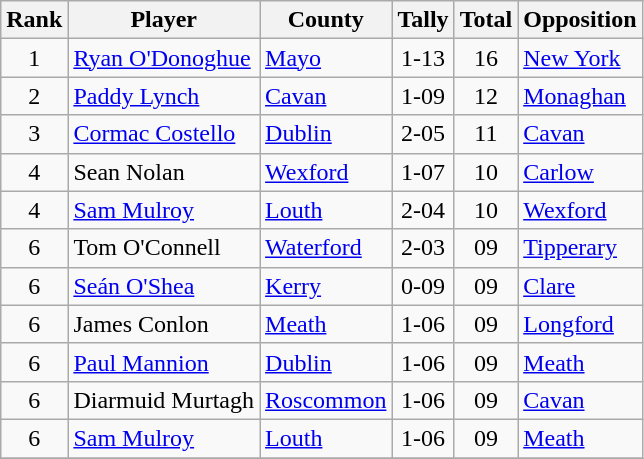<table class="wikitable sortable">
<tr>
<th>Rank</th>
<th>Player</th>
<th>County</th>
<th>Tally</th>
<th>Total</th>
<th>Opposition</th>
</tr>
<tr>
<td style="text-align:center;">1</td>
<td><a href='#'>Ryan O'Donoghue</a></td>
<td><a href='#'>Mayo</a></td>
<td align="center">1-13</td>
<td align="center">16</td>
<td><a href='#'>New York</a></td>
</tr>
<tr>
<td style="text-align:center;">2</td>
<td><a href='#'>Paddy Lynch</a></td>
<td><a href='#'>Cavan</a></td>
<td align="center">1-09</td>
<td align="center">12</td>
<td><a href='#'>Monaghan</a></td>
</tr>
<tr>
<td style="text-align:center;">3</td>
<td><a href='#'>Cormac Costello</a></td>
<td><a href='#'>Dublin</a></td>
<td align="center">2-05</td>
<td align="center">11</td>
<td><a href='#'>Cavan</a></td>
</tr>
<tr>
<td style="text-align:center;">4</td>
<td>Sean Nolan</td>
<td><a href='#'>Wexford</a></td>
<td align="center">1-07</td>
<td align="center">10</td>
<td><a href='#'>Carlow</a></td>
</tr>
<tr>
<td style="text-align:center;">4</td>
<td><a href='#'>Sam Mulroy</a></td>
<td><a href='#'>Louth</a></td>
<td align="center">2-04</td>
<td align="center">10</td>
<td><a href='#'>Wexford</a></td>
</tr>
<tr>
<td style="text-align:center;">6</td>
<td>Tom O'Connell</td>
<td><a href='#'>Waterford</a></td>
<td align="center">2-03</td>
<td align="center">09</td>
<td><a href='#'>Tipperary</a></td>
</tr>
<tr>
<td rowspan="1" style="text-align:center;">6</td>
<td><a href='#'>Seán O'Shea</a></td>
<td><a href='#'>Kerry</a></td>
<td align="center">0-09</td>
<td align="center">09</td>
<td><a href='#'>Clare</a></td>
</tr>
<tr>
<td style="text-align:center;">6</td>
<td>James Conlon</td>
<td><a href='#'>Meath</a></td>
<td align="center">1-06</td>
<td align="center">09</td>
<td><a href='#'>Longford</a></td>
</tr>
<tr>
<td style="text-align:center;">6</td>
<td><a href='#'>Paul Mannion</a></td>
<td><a href='#'>Dublin</a></td>
<td align="center">1-06</td>
<td align="center">09</td>
<td><a href='#'>Meath</a></td>
</tr>
<tr>
<td style="text-align:center;">6</td>
<td>Diarmuid Murtagh</td>
<td><a href='#'>Roscommon</a></td>
<td align="center">1-06</td>
<td align="center">09</td>
<td><a href='#'>Cavan</a></td>
</tr>
<tr>
<td style="text-align:center;">6</td>
<td><a href='#'>Sam Mulroy</a></td>
<td><a href='#'>Louth</a></td>
<td align="center">1-06</td>
<td align="center">09</td>
<td><a href='#'>Meath</a></td>
</tr>
<tr>
</tr>
</table>
